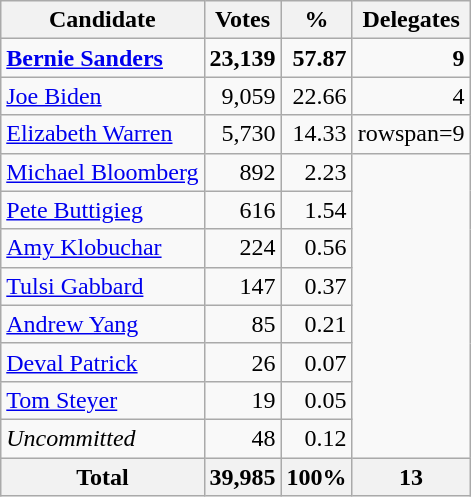<table class="wikitable sortable">
<tr>
<th>Candidate</th>
<th>Votes</th>
<th>%</th>
<th>Delegates</th>
</tr>
<tr>
<td data-sort-value="Sanders, Bernie"><strong><a href='#'>Bernie Sanders</a></strong></td>
<td style="text-align:right;"><strong>23,139</strong></td>
<td style="text-align:right;"><strong>57.87</strong></td>
<td style="text-align:right;"><strong>9</strong></td>
</tr>
<tr>
<td data-sort-value="Biden, Joe"><a href='#'>Joe Biden</a></td>
<td style="text-align:right;">9,059</td>
<td style="text-align:right;">22.66</td>
<td style="text-align:right;">4</td>
</tr>
<tr>
<td data-sort-value="Warren, Elizabeth"><a href='#'>Elizabeth Warren</a> </td>
<td style="text-align:right;">5,730</td>
<td style="text-align:right;">14.33</td>
<td>rowspan=9 </td>
</tr>
<tr>
<td data-sort-value="Bloomberg, Michael"><a href='#'>Michael Bloomberg</a> </td>
<td style="text-align:right;">892</td>
<td style="text-align:right;">2.23</td>
</tr>
<tr>
<td data-sort-value="Buttigieg, Pete"><a href='#'>Pete Buttigieg</a> </td>
<td style="text-align:right;">616</td>
<td style="text-align:right;">1.54</td>
</tr>
<tr>
<td data-sort-value="Klobuchar, Amy"><a href='#'>Amy Klobuchar</a> </td>
<td style="text-align:right;">224</td>
<td style="text-align:right;">0.56</td>
</tr>
<tr>
<td data-sort-value="Gabbard, Tulsi"><a href='#'>Tulsi Gabbard</a></td>
<td style="text-align:right;">147</td>
<td style="text-align:right;">0.37</td>
</tr>
<tr>
<td data-sort-value="Yang, Andrew"><a href='#'>Andrew Yang</a> </td>
<td style="text-align:right;">85</td>
<td style="text-align:right;">0.21</td>
</tr>
<tr>
<td data-sort-value="Patrick, Deval"><a href='#'>Deval Patrick</a> </td>
<td style="text-align:right;">26</td>
<td style="text-align:right;">0.07</td>
</tr>
<tr>
<td data-sort-value="Steyer, Tom"><a href='#'>Tom Steyer</a> </td>
<td style="text-align:right;">19</td>
<td style="text-align:right;">0.05</td>
</tr>
<tr>
<td data-sort-value="ZZ"><em>Uncommitted</em></td>
<td style="text-align:right;">48</td>
<td style="text-align:right;">0.12</td>
</tr>
<tr>
<th>Total</th>
<th>39,985</th>
<th>100%</th>
<th>13</th>
</tr>
</table>
